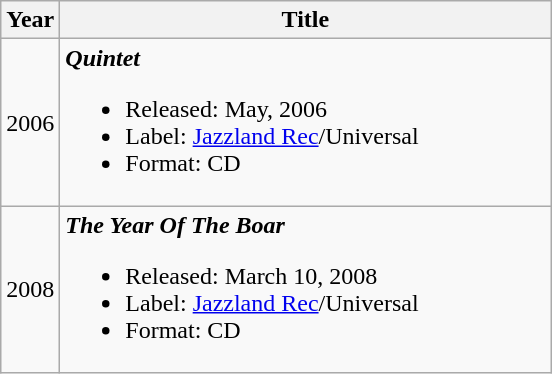<table class="wikitable">
<tr>
<th>Year</th>
<th style="width:225px;">Title</th>
</tr>
<tr>
<td>2006</td>
<td style="width:20em"><strong><em>Quintet</em></strong><br><ul><li>Released: May, 2006</li><li>Label: <a href='#'>Jazzland Rec</a>/Universal </li><li>Format: CD</li></ul></td>
</tr>
<tr>
<td>2008</td>
<td style="width:20em"><strong><em>The Year Of The Boar</em></strong><br><ul><li>Released: March 10, 2008</li><li>Label: <a href='#'>Jazzland Rec</a>/Universal </li><li>Format: CD</li></ul></td>
</tr>
</table>
